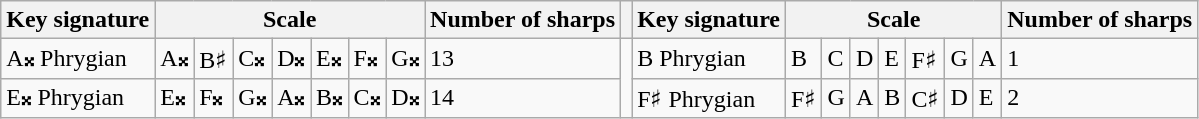<table class="wikitable">
<tr>
<th>Key signature</th>
<th colspan="7">Scale</th>
<th>Number of sharps</th>
<th></th>
<th>Key signature</th>
<th colspan="7">Scale</th>
<th>Number of sharps</th>
</tr>
<tr>
<td>A𝄪 Phrygian</td>
<td>A𝄪</td>
<td>B♯</td>
<td>C𝄪</td>
<td>D𝄪</td>
<td>E𝄪</td>
<td>F𝄪</td>
<td>G𝄪</td>
<td>13</td>
<td rowspan="2"></td>
<td>B Phrygian</td>
<td>B</td>
<td>C</td>
<td>D</td>
<td>E</td>
<td>F♯</td>
<td>G</td>
<td>A</td>
<td>1</td>
</tr>
<tr>
<td>E𝄪 Phrygian</td>
<td>E𝄪</td>
<td>F𝄪</td>
<td>G𝄪</td>
<td>A𝄪</td>
<td>B𝄪</td>
<td>C𝄪</td>
<td>D𝄪</td>
<td>14</td>
<td>F♯ Phrygian</td>
<td>F♯</td>
<td>G</td>
<td>A</td>
<td>B</td>
<td>C♯</td>
<td>D</td>
<td>E</td>
<td>2</td>
</tr>
</table>
